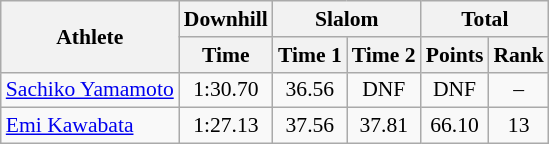<table class="wikitable" style="font-size:90%">
<tr>
<th rowspan="2">Athlete</th>
<th>Downhill</th>
<th colspan="2">Slalom</th>
<th colspan="2">Total</th>
</tr>
<tr>
<th>Time</th>
<th>Time 1</th>
<th>Time 2</th>
<th>Points</th>
<th>Rank</th>
</tr>
<tr>
<td><a href='#'>Sachiko Yamamoto</a></td>
<td align="center">1:30.70</td>
<td align="center">36.56</td>
<td align="center">DNF</td>
<td align="center">DNF</td>
<td align="center">–</td>
</tr>
<tr>
<td><a href='#'>Emi Kawabata</a></td>
<td align="center">1:27.13</td>
<td align="center">37.56</td>
<td align="center">37.81</td>
<td align="center">66.10</td>
<td align="center">13</td>
</tr>
</table>
